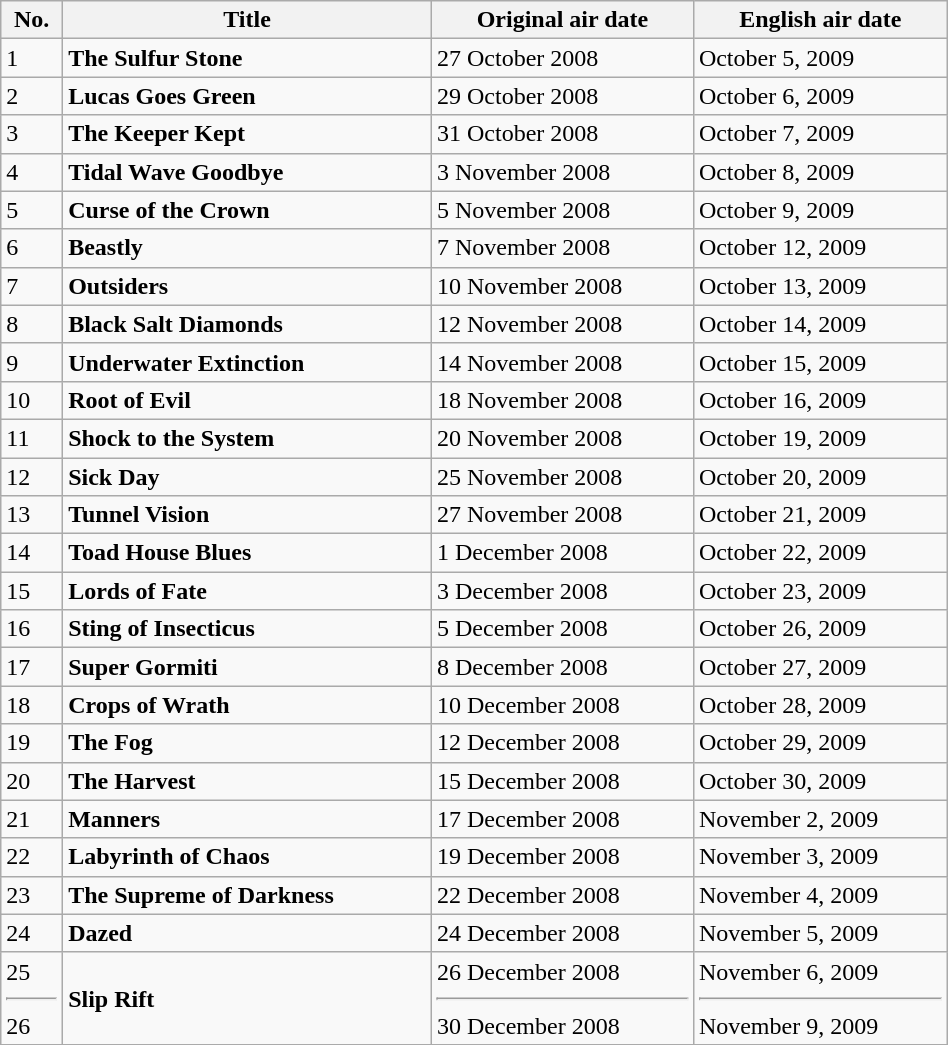<table class="wikitable" style="width:50%;">
<tr>
<th>No.</th>
<th>Title</th>
<th>Original air date</th>
<th>English air date</th>
</tr>
<tr>
<td>1</td>
<td><strong>The Sulfur Stone</strong></td>
<td>27 October 2008</td>
<td>October 5, 2009</td>
</tr>
<tr>
<td>2</td>
<td><strong>Lucas Goes Green</strong></td>
<td>29 October 2008</td>
<td>October 6, 2009</td>
</tr>
<tr>
<td>3</td>
<td><strong>The Keeper Kept</strong></td>
<td>31 October 2008</td>
<td>October 7, 2009</td>
</tr>
<tr>
<td>4</td>
<td><strong>Tidal Wave Goodbye</strong></td>
<td>3 November 2008</td>
<td>October 8, 2009</td>
</tr>
<tr>
<td>5</td>
<td><strong>Curse of the Crown</strong></td>
<td>5 November 2008</td>
<td>October 9, 2009</td>
</tr>
<tr>
<td>6</td>
<td><strong>Beastly</strong></td>
<td>7 November 2008</td>
<td>October 12, 2009</td>
</tr>
<tr>
<td>7</td>
<td><strong>Outsiders</strong></td>
<td>10 November 2008</td>
<td>October 13, 2009</td>
</tr>
<tr>
<td>8</td>
<td><strong>Black Salt Diamonds</strong></td>
<td>12 November 2008</td>
<td>October 14, 2009</td>
</tr>
<tr>
<td>9</td>
<td><strong>Underwater Extinction</strong></td>
<td>14 November 2008</td>
<td>October 15, 2009</td>
</tr>
<tr>
<td>10</td>
<td><strong>Root of Evil</strong></td>
<td>18 November 2008</td>
<td>October 16, 2009</td>
</tr>
<tr>
<td>11</td>
<td><strong>Shock to the System</strong></td>
<td>20 November 2008</td>
<td>October 19, 2009</td>
</tr>
<tr>
<td>12</td>
<td><strong>Sick Day</strong></td>
<td>25 November 2008</td>
<td>October 20, 2009</td>
</tr>
<tr>
<td>13</td>
<td><strong>Tunnel Vision</strong></td>
<td>27 November 2008</td>
<td>October 21, 2009</td>
</tr>
<tr>
<td>14</td>
<td><strong>Toad House Blues</strong></td>
<td>1 December 2008</td>
<td>October 22, 2009</td>
</tr>
<tr>
<td>15</td>
<td><strong>Lords of Fate</strong></td>
<td>3 December 2008</td>
<td>October 23, 2009</td>
</tr>
<tr>
<td>16</td>
<td><strong>Sting of Insecticus</strong></td>
<td>5 December 2008</td>
<td>October 26, 2009</td>
</tr>
<tr>
<td>17</td>
<td><strong>Super Gormiti</strong></td>
<td>8 December 2008</td>
<td>October 27, 2009</td>
</tr>
<tr>
<td>18</td>
<td><strong>Crops of Wrath</strong></td>
<td>10 December 2008</td>
<td>October 28, 2009</td>
</tr>
<tr>
<td>19</td>
<td><strong>The Fog</strong></td>
<td>12 December 2008</td>
<td>October 29, 2009</td>
</tr>
<tr>
<td>20</td>
<td><strong>The Harvest</strong></td>
<td>15 December 2008</td>
<td>October 30, 2009</td>
</tr>
<tr>
<td>21</td>
<td><strong>Manners</strong></td>
<td>17 December 2008</td>
<td>November 2, 2009</td>
</tr>
<tr>
<td>22</td>
<td><strong>Labyrinth of Chaos</strong></td>
<td>19 December 2008</td>
<td>November 3, 2009</td>
</tr>
<tr>
<td>23</td>
<td><strong>The Supreme of Darkness</strong></td>
<td>22 December 2008</td>
<td>November 4, 2009</td>
</tr>
<tr>
<td>24</td>
<td><strong>Dazed</strong></td>
<td>24 December 2008</td>
<td>November 5, 2009</td>
</tr>
<tr>
<td>25 <hr> 26</td>
<td><strong>Slip Rift</strong></td>
<td>26 December 2008 <hr> 30 December 2008</td>
<td>November 6, 2009 <hr> November 9, 2009</td>
</tr>
<tr>
</tr>
</table>
